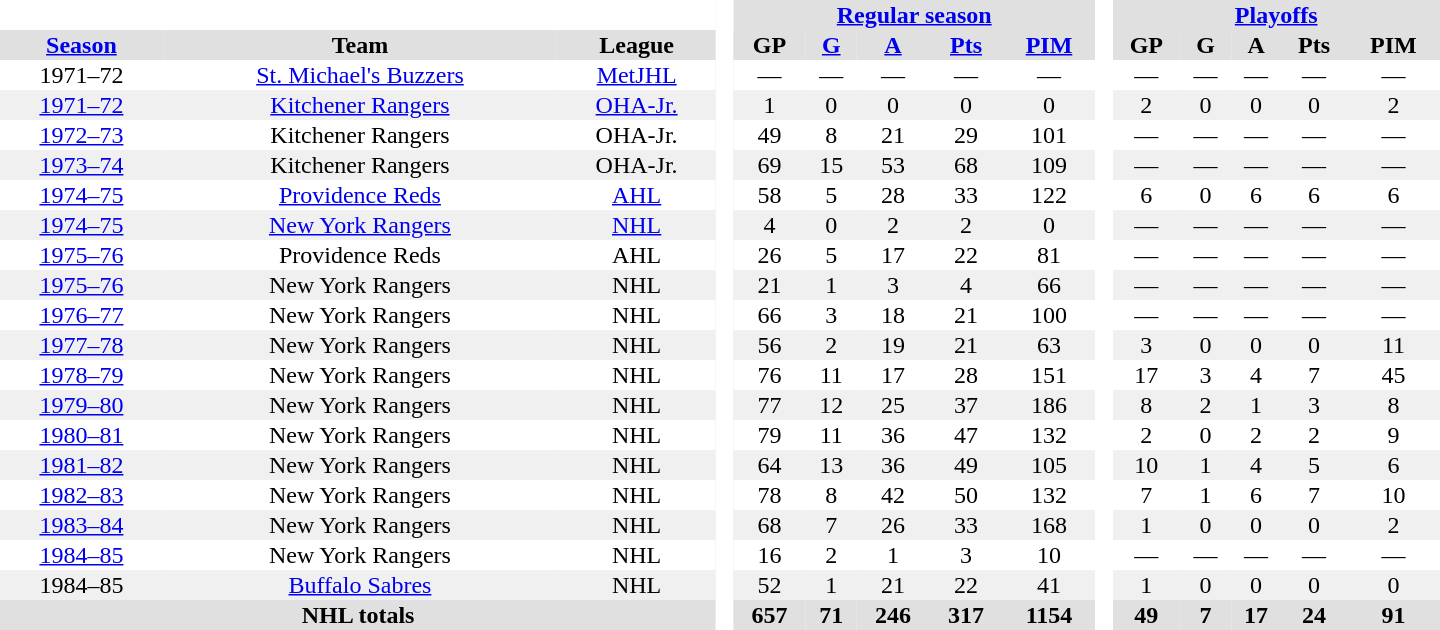<table border="0" cellpadding="1" cellspacing="0" style="text-align:center; width:60em">
<tr bgcolor="#e0e0e0">
<th colspan="3" bgcolor="#ffffff"> </th>
<th rowspan="99" bgcolor="#ffffff"> </th>
<th colspan="5"><a href='#'>Regular season</a></th>
<th rowspan="99" bgcolor="#ffffff"> </th>
<th colspan="5"><a href='#'>Playoffs</a></th>
</tr>
<tr bgcolor="#e0e0e0">
<th><a href='#'>Season</a></th>
<th>Team</th>
<th>League</th>
<th>GP</th>
<th><a href='#'>G</a></th>
<th><a href='#'>A</a></th>
<th><a href='#'>Pts</a></th>
<th><a href='#'>PIM</a></th>
<th>GP</th>
<th>G</th>
<th>A</th>
<th>Pts</th>
<th>PIM</th>
</tr>
<tr>
<td>1971–72</td>
<td><a href='#'>St. Michael's Buzzers</a></td>
<td><a href='#'>MetJHL</a></td>
<td>—</td>
<td>—</td>
<td>—</td>
<td>—</td>
<td>—</td>
<td>—</td>
<td>—</td>
<td>—</td>
<td>—</td>
<td>—</td>
</tr>
<tr style="background:#f0f0f0;">
<td><a href='#'>1971–72</a></td>
<td><a href='#'>Kitchener Rangers</a></td>
<td><a href='#'>OHA-Jr.</a></td>
<td>1</td>
<td>0</td>
<td>0</td>
<td>0</td>
<td>0</td>
<td>2</td>
<td>0</td>
<td>0</td>
<td>0</td>
<td>2</td>
</tr>
<tr>
<td><a href='#'>1972–73</a></td>
<td>Kitchener Rangers</td>
<td>OHA-Jr.</td>
<td>49</td>
<td>8</td>
<td>21</td>
<td>29</td>
<td>101</td>
<td>—</td>
<td>—</td>
<td>—</td>
<td>—</td>
<td>—</td>
</tr>
<tr style="background:#f0f0f0;">
<td><a href='#'>1973–74</a></td>
<td>Kitchener Rangers</td>
<td>OHA-Jr.</td>
<td>69</td>
<td>15</td>
<td>53</td>
<td>68</td>
<td>109</td>
<td>—</td>
<td>—</td>
<td>—</td>
<td>—</td>
<td>—</td>
</tr>
<tr>
<td><a href='#'>1974–75</a></td>
<td><a href='#'>Providence Reds</a></td>
<td><a href='#'>AHL</a></td>
<td>58</td>
<td>5</td>
<td>28</td>
<td>33</td>
<td>122</td>
<td>6</td>
<td>0</td>
<td>6</td>
<td>6</td>
<td>6</td>
</tr>
<tr style="background:#f0f0f0;">
<td><a href='#'>1974–75</a></td>
<td><a href='#'>New York Rangers</a></td>
<td><a href='#'>NHL</a></td>
<td>4</td>
<td>0</td>
<td>2</td>
<td>2</td>
<td>0</td>
<td>—</td>
<td>—</td>
<td>—</td>
<td>—</td>
<td>—</td>
</tr>
<tr>
<td><a href='#'>1975–76</a></td>
<td>Providence Reds</td>
<td>AHL</td>
<td>26</td>
<td>5</td>
<td>17</td>
<td>22</td>
<td>81</td>
<td>—</td>
<td>—</td>
<td>—</td>
<td>—</td>
<td>—</td>
</tr>
<tr style="background:#f0f0f0;">
<td><a href='#'>1975–76</a></td>
<td>New York Rangers</td>
<td>NHL</td>
<td>21</td>
<td>1</td>
<td>3</td>
<td>4</td>
<td>66</td>
<td>—</td>
<td>—</td>
<td>—</td>
<td>—</td>
<td>—</td>
</tr>
<tr>
<td><a href='#'>1976–77</a></td>
<td>New York Rangers</td>
<td>NHL</td>
<td>66</td>
<td>3</td>
<td>18</td>
<td>21</td>
<td>100</td>
<td>—</td>
<td>—</td>
<td>—</td>
<td>—</td>
<td>—</td>
</tr>
<tr style="background:#f0f0f0;">
<td><a href='#'>1977–78</a></td>
<td>New York Rangers</td>
<td>NHL</td>
<td>56</td>
<td>2</td>
<td>19</td>
<td>21</td>
<td>63</td>
<td>3</td>
<td>0</td>
<td>0</td>
<td>0</td>
<td>11</td>
</tr>
<tr>
<td><a href='#'>1978–79</a></td>
<td>New York Rangers</td>
<td>NHL</td>
<td>76</td>
<td>11</td>
<td>17</td>
<td>28</td>
<td>151</td>
<td>17</td>
<td>3</td>
<td>4</td>
<td>7</td>
<td>45</td>
</tr>
<tr style="background:#f0f0f0;">
<td><a href='#'>1979–80</a></td>
<td>New York Rangers</td>
<td>NHL</td>
<td>77</td>
<td>12</td>
<td>25</td>
<td>37</td>
<td>186</td>
<td>8</td>
<td>2</td>
<td>1</td>
<td>3</td>
<td>8</td>
</tr>
<tr>
<td><a href='#'>1980–81</a></td>
<td>New York Rangers</td>
<td>NHL</td>
<td>79</td>
<td>11</td>
<td>36</td>
<td>47</td>
<td>132</td>
<td>2</td>
<td>0</td>
<td>2</td>
<td>2</td>
<td>9</td>
</tr>
<tr style="background:#f0f0f0;">
<td><a href='#'>1981–82</a></td>
<td>New York Rangers</td>
<td>NHL</td>
<td>64</td>
<td>13</td>
<td>36</td>
<td>49</td>
<td>105</td>
<td>10</td>
<td>1</td>
<td>4</td>
<td>5</td>
<td>6</td>
</tr>
<tr>
<td><a href='#'>1982–83</a></td>
<td>New York Rangers</td>
<td>NHL</td>
<td>78</td>
<td>8</td>
<td>42</td>
<td>50</td>
<td>132</td>
<td>7</td>
<td>1</td>
<td>6</td>
<td>7</td>
<td>10</td>
</tr>
<tr style="background:#f0f0f0;">
<td><a href='#'>1983–84</a></td>
<td>New York Rangers</td>
<td>NHL</td>
<td>68</td>
<td>7</td>
<td>26</td>
<td>33</td>
<td>168</td>
<td>1</td>
<td>0</td>
<td>0</td>
<td>0</td>
<td>2</td>
</tr>
<tr>
<td><a href='#'>1984–85</a></td>
<td>New York Rangers</td>
<td>NHL</td>
<td>16</td>
<td>2</td>
<td>1</td>
<td>3</td>
<td>10</td>
<td>—</td>
<td>—</td>
<td>—</td>
<td>—</td>
<td>—</td>
</tr>
<tr style="background:#f0f0f0;">
<td>1984–85</td>
<td><a href='#'>Buffalo Sabres</a></td>
<td>NHL</td>
<td>52</td>
<td>1</td>
<td>21</td>
<td>22</td>
<td>41</td>
<td>1</td>
<td>0</td>
<td>0</td>
<td>0</td>
<td>0</td>
</tr>
<tr bgcolor="#e0e0e0">
<th colspan="3">NHL totals</th>
<th>657</th>
<th>71</th>
<th>246</th>
<th>317</th>
<th>1154</th>
<th>49</th>
<th>7</th>
<th>17</th>
<th>24</th>
<th>91</th>
</tr>
</table>
